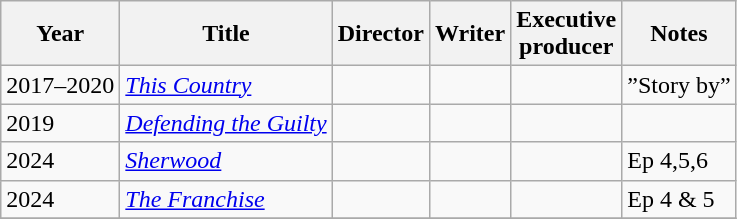<table class="wikitable">
<tr>
<th>Year</th>
<th>Title</th>
<th>Director</th>
<th>Writer</th>
<th>Executive<br>producer</th>
<th>Notes</th>
</tr>
<tr>
<td>2017–2020</td>
<td><em><a href='#'>This Country</a></em></td>
<td></td>
<td></td>
<td></td>
<td>”Story by”</td>
</tr>
<tr>
<td>2019</td>
<td><em><a href='#'>Defending the Guilty</a></em></td>
<td></td>
<td></td>
<td></td>
<td></td>
</tr>
<tr>
<td>2024</td>
<td><em><a href='#'>Sherwood</a></em></td>
<td></td>
<td></td>
<td></td>
<td>Ep 4,5,6</td>
</tr>
<tr>
<td>2024</td>
<td><em><a href='#'>The Franchise</a></em></td>
<td></td>
<td></td>
<td></td>
<td>Ep 4 & 5</td>
</tr>
<tr>
</tr>
</table>
